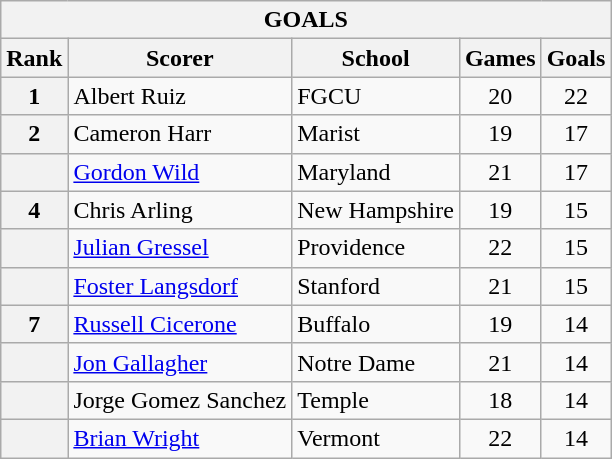<table class="wikitable">
<tr>
<th colspan=5>GOALS</th>
</tr>
<tr>
<th>Rank</th>
<th>Scorer</th>
<th>School</th>
<th>Games</th>
<th>Goals</th>
</tr>
<tr>
<th>1</th>
<td>Albert Ruiz</td>
<td>FGCU</td>
<td style="text-align:center;">20</td>
<td style="text-align:center;">22</td>
</tr>
<tr>
<th>2</th>
<td>Cameron Harr</td>
<td>Marist</td>
<td style="text-align:center;">19</td>
<td style="text-align:center;">17</td>
</tr>
<tr>
<th></th>
<td><a href='#'>Gordon Wild</a></td>
<td>Maryland</td>
<td style="text-align:center;">21</td>
<td style="text-align:center;">17</td>
</tr>
<tr>
<th>4</th>
<td>Chris Arling</td>
<td>New Hampshire</td>
<td style="text-align:center;">19</td>
<td style="text-align:center;">15</td>
</tr>
<tr>
<th></th>
<td><a href='#'>Julian Gressel</a></td>
<td>Providence</td>
<td style="text-align:center;">22</td>
<td style="text-align:center;">15</td>
</tr>
<tr>
<th></th>
<td><a href='#'>Foster Langsdorf</a></td>
<td>Stanford</td>
<td style="text-align:center;">21</td>
<td style="text-align:center;">15</td>
</tr>
<tr>
<th>7</th>
<td><a href='#'>Russell Cicerone</a></td>
<td>Buffalo</td>
<td style="text-align:center;">19</td>
<td style="text-align:center;">14</td>
</tr>
<tr>
<th></th>
<td><a href='#'>Jon Gallagher</a></td>
<td>Notre Dame</td>
<td style="text-align:center;">21</td>
<td style="text-align:center;">14</td>
</tr>
<tr>
<th></th>
<td>Jorge Gomez Sanchez</td>
<td>Temple</td>
<td style="text-align:center;">18</td>
<td style="text-align:center;">14</td>
</tr>
<tr>
<th></th>
<td><a href='#'>Brian Wright</a></td>
<td>Vermont</td>
<td style="text-align:center;">22</td>
<td style="text-align:center;">14</td>
</tr>
</table>
